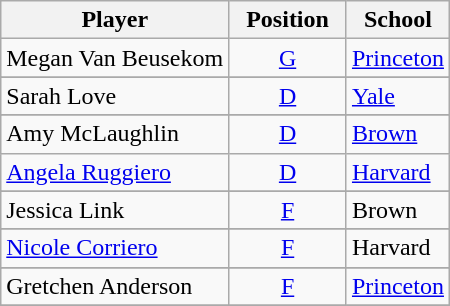<table class="wikitable">
<tr>
<th>Player</th>
<th>  Position  </th>
<th>School</th>
</tr>
<tr>
<td>Megan Van Beusekom</td>
<td align=center><a href='#'>G</a></td>
<td><a href='#'>Princeton</a></td>
</tr>
<tr>
</tr>
<tr>
<td>Sarah Love</td>
<td align=center><a href='#'>D</a></td>
<td><a href='#'>Yale</a></td>
</tr>
<tr>
</tr>
<tr>
<td>Amy McLaughlin</td>
<td align=center><a href='#'>D</a></td>
<td><a href='#'>Brown</a></td>
</tr>
<tr>
<td><a href='#'>Angela Ruggiero</a></td>
<td align=center><a href='#'>D</a></td>
<td><a href='#'>Harvard</a></td>
</tr>
<tr>
</tr>
<tr>
<td>Jessica Link</td>
<td align=center><a href='#'>F</a></td>
<td>Brown</td>
</tr>
<tr>
</tr>
<tr>
<td><a href='#'>Nicole Corriero</a></td>
<td align=center><a href='#'>F</a></td>
<td>Harvard</td>
</tr>
<tr>
</tr>
<tr>
<td>Gretchen Anderson</td>
<td align=center><a href='#'>F</a></td>
<td><a href='#'>Princeton</a></td>
</tr>
<tr>
</tr>
</table>
